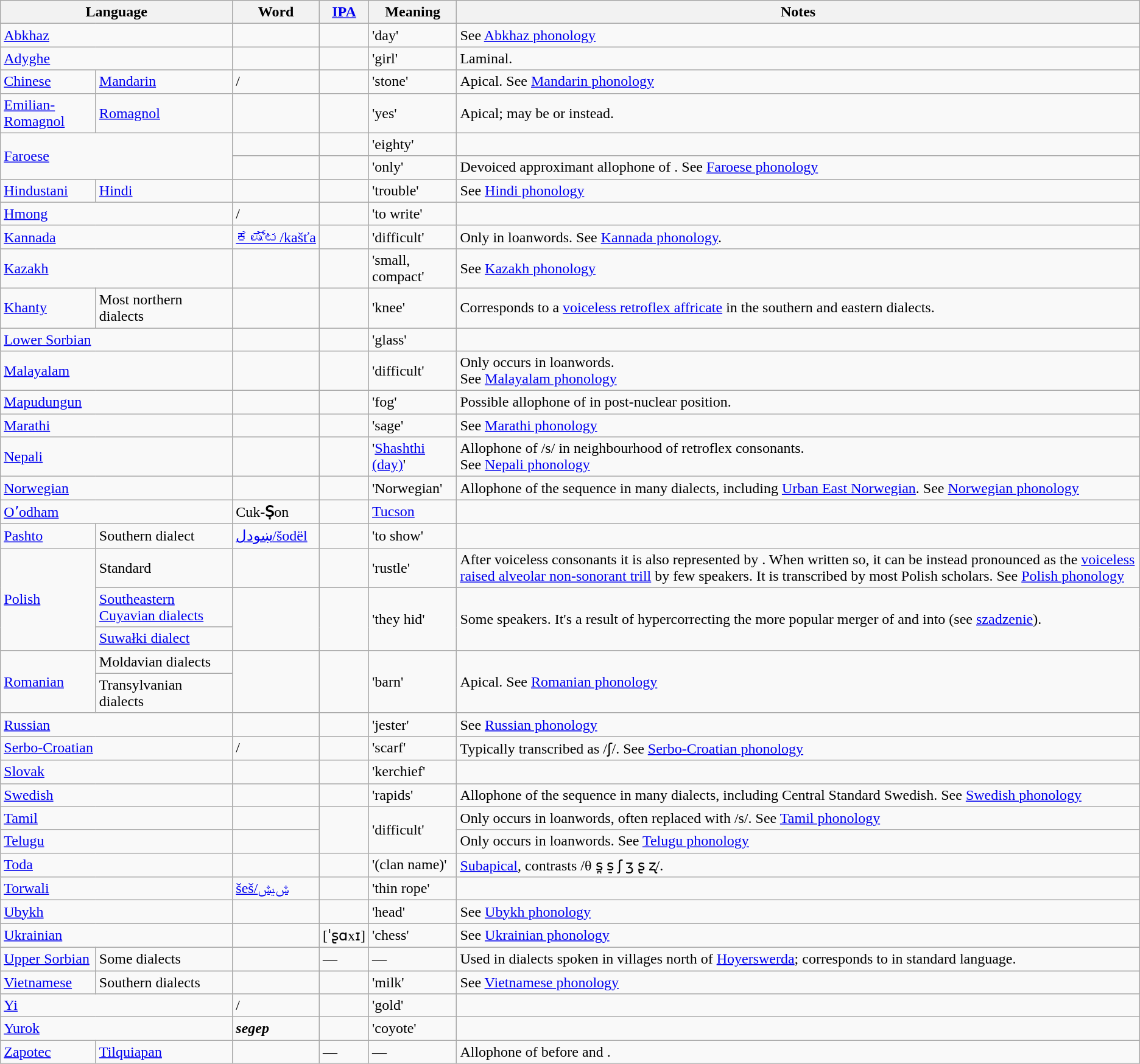<table class="wikitable" style="clear: both;">
<tr>
<th colspan="2">Language</th>
<th>Word</th>
<th><a href='#'>IPA</a></th>
<th>Meaning</th>
<th>Notes</th>
</tr>
<tr>
<td colspan="2"><a href='#'>Abkhaz</a></td>
<td></td>
<td></td>
<td>'day'</td>
<td>See <a href='#'>Abkhaz phonology</a></td>
</tr>
<tr>
<td colspan="2"><a href='#'>Adyghe</a></td>
<td></td>
<td></td>
<td>'girl'</td>
<td>Laminal.</td>
</tr>
<tr>
<td><a href='#'>Chinese</a></td>
<td><a href='#'>Mandarin</a></td>
<td>/</td>
<td></td>
<td>'stone'</td>
<td>Apical. See <a href='#'>Mandarin phonology</a></td>
</tr>
<tr>
<td><a href='#'>Emilian-Romagnol</a></td>
<td><a href='#'>Romagnol</a></td>
<td></td>
<td></td>
<td>'yes'</td>
<td>Apical; may be  or  instead.</td>
</tr>
<tr>
<td colspan="2" rowspan="2"><a href='#'>Faroese</a></td>
<td></td>
<td></td>
<td>'eighty'</td>
<td></td>
</tr>
<tr>
<td></td>
<td></td>
<td>'only'</td>
<td>Devoiced approximant allophone of . See <a href='#'>Faroese phonology</a></td>
</tr>
<tr>
<td><a href='#'>Hindustani</a></td>
<td><a href='#'>Hindi</a></td>
<td></td>
<td></td>
<td>'trouble'</td>
<td>See <a href='#'>Hindi phonology</a></td>
</tr>
<tr>
<td colspan=2><a href='#'>Hmong</a></td>
<td> / </td>
<td></td>
<td>'to write'</td>
</tr>
<tr>
<td colspan="2"><a href='#'>Kannada</a></td>
<td><a href='#'>ಕಷ್ಟ/kašťa</a></td>
<td></td>
<td>'difficult'</td>
<td>Only in loanwords. See <a href='#'>Kannada phonology</a>.</td>
</tr>
<tr>
<td colspan="2"><a href='#'>Kazakh</a></td>
<td></td>
<td></td>
<td>'small, compact'</td>
<td>See <a href='#'>Kazakh phonology</a></td>
</tr>
<tr>
<td><a href='#'>Khanty</a></td>
<td>Most northern dialects</td>
<td></td>
<td></td>
<td>'knee'</td>
<td>Corresponds to a <a href='#'>voiceless retroflex affricate</a>  in the southern and eastern dialects.</td>
</tr>
<tr>
<td colspan="2"><a href='#'>Lower Sorbian</a></td>
<td></td>
<td></td>
<td>'glass'</td>
<td></td>
</tr>
<tr>
<td colspan="2"><a href='#'>Malayalam</a></td>
<td></td>
<td></td>
<td>'difficult'</td>
<td>Only occurs in loanwords.<br>See <a href='#'>Malayalam phonology</a></td>
</tr>
<tr>
<td colspan="2"><a href='#'>Mapudungun</a></td>
<td></td>
<td></td>
<td>'fog'</td>
<td>Possible allophone of  in post-nuclear position.</td>
</tr>
<tr>
<td colspan="2"><a href='#'>Marathi</a></td>
<td></td>
<td></td>
<td>'sage'</td>
<td>See <a href='#'>Marathi phonology</a></td>
</tr>
<tr>
<td colspan="2"><a href='#'>Nepali</a></td>
<td></td>
<td></td>
<td>'<a href='#'>Shashthi (day)</a>'</td>
<td>Allophone of /s/ in neighbourhood of retroflex consonants.<br>See <a href='#'>Nepali phonology</a></td>
</tr>
<tr>
<td colspan="2"><a href='#'>Norwegian</a></td>
<td></td>
<td></td>
<td>'Norwegian'</td>
<td>Allophone of the sequence  in many dialects, including <a href='#'>Urban East Norwegian</a>. See <a href='#'>Norwegian phonology</a></td>
</tr>
<tr>
<td colspan="2"><a href='#'>Oʼodham</a></td>
<td>Cuk-<strong>Ṣ</strong>on</td>
<td></td>
<td><a href='#'>Tucson</a></td>
<td></td>
</tr>
<tr>
<td><a href='#'>Pashto</a></td>
<td>Southern dialect</td>
<td><a href='#'><span>ښودل</span>/šodël</a></td>
<td></td>
<td>'to show'</td>
<td></td>
</tr>
<tr>
<td rowspan="3"><a href='#'>Polish</a></td>
<td>Standard</td>
<td></td>
<td></td>
<td>'rustle'</td>
<td>After voiceless consonants it is also represented by . When written so, it can be instead pronounced as the <a href='#'>voiceless raised alveolar non-sonorant trill</a> by few speakers. It is transcribed  by most Polish scholars. See <a href='#'>Polish phonology</a></td>
</tr>
<tr>
<td><a href='#'>Southeastern Cuyavian dialects</a></td>
<td rowspan="2"></td>
<td rowspan="2"></td>
<td rowspan="2">'they hid'</td>
<td rowspan="2">Some speakers. It's a result of hypercorrecting the more popular merger of  and  into  (see <a href='#'>szadzenie</a>).</td>
</tr>
<tr>
<td><a href='#'>Suwałki dialect</a></td>
</tr>
<tr>
<td rowspan="2"><a href='#'>Romanian</a></td>
<td>Moldavian dialects</td>
<td rowspan="2"></td>
<td rowspan="2"></td>
<td rowspan="2">'barn'</td>
<td rowspan="2">Apical. See <a href='#'>Romanian phonology</a></td>
</tr>
<tr>
<td>Transylvanian dialects</td>
</tr>
<tr>
<td colspan="2"><a href='#'>Russian</a></td>
<td></td>
<td></td>
<td>'jester'</td>
<td>See <a href='#'>Russian phonology</a></td>
</tr>
<tr>
<td colspan="2"><a href='#'>Serbo-Croatian</a></td>
<td> / </td>
<td></td>
<td>'scarf'</td>
<td>Typically transcribed as /ʃ/. See <a href='#'>Serbo-Croatian phonology</a></td>
</tr>
<tr>
<td colspan="2"><a href='#'>Slovak</a></td>
<td></td>
<td></td>
<td>'kerchief'</td>
<td></td>
</tr>
<tr>
<td colspan="2"><a href='#'>Swedish</a></td>
<td></td>
<td></td>
<td>'rapids'</td>
<td>Allophone of the sequence  in many dialects, including Central Standard Swedish. See <a href='#'>Swedish phonology</a></td>
</tr>
<tr>
<td colspan="2"><a href='#'>Tamil</a></td>
<td></td>
<td rowspan="2"></td>
<td rowspan="2">'difficult'</td>
<td>Only occurs in loanwords, often replaced with /s/. See <a href='#'>Tamil phonology</a></td>
</tr>
<tr>
<td colspan="2"><a href='#'>Telugu</a></td>
<td></td>
<td>Only occurs in loanwords. See <a href='#'>Telugu phonology</a></td>
</tr>
<tr>
<td colspan="2"><a href='#'>Toda</a></td>
<td></td>
<td></td>
<td>'(clan name)'</td>
<td><a href='#'>Subapical</a>, contrasts /θ s̪ s̠ ʃ ʒ ʂ ʐ/.</td>
</tr>
<tr>
<td colspan="2"><a href='#'>Torwali</a></td>
<td><a href='#'>šeš/ݜیݜ</a></td>
<td></td>
<td>'thin rope'</td>
<td></td>
</tr>
<tr>
<td colspan="2"><a href='#'>Ubykh</a></td>
<td></td>
<td></td>
<td>'head'</td>
<td>See <a href='#'>Ubykh phonology</a></td>
</tr>
<tr>
<td colspan="2"><a href='#'>Ukrainian</a></td>
<td></td>
<td>[ˈʂɑxɪ]</td>
<td>'chess'</td>
<td>See <a href='#'>Ukrainian phonology</a></td>
</tr>
<tr>
<td><a href='#'>Upper Sorbian</a></td>
<td>Some dialects</td>
<td></td>
<td>—</td>
<td>—</td>
<td>Used in dialects spoken in villages north of <a href='#'>Hoyerswerda</a>; corresponds to  in standard language.</td>
</tr>
<tr>
<td><a href='#'>Vietnamese</a></td>
<td>Southern dialects</td>
<td></td>
<td></td>
<td>'milk'</td>
<td>See <a href='#'>Vietnamese phonology</a></td>
</tr>
<tr>
<td colspan="2"><a href='#'>Yi</a></td>
<td>/</td>
<td></td>
<td>'gold'</td>
<td></td>
</tr>
<tr>
<td colspan="2"><a href='#'>Yurok</a></td>
<td><strong><em>s<strong>egep<em></td>
<td></td>
<td>'coyote'</td>
<td></td>
</tr>
<tr>
<td><a href='#'>Zapotec</a></td>
<td><a href='#'>Tilquiapan</a></td>
<td></td>
<td>—</td>
<td>—</td>
<td>Allophone of  before  and .</td>
</tr>
</table>
